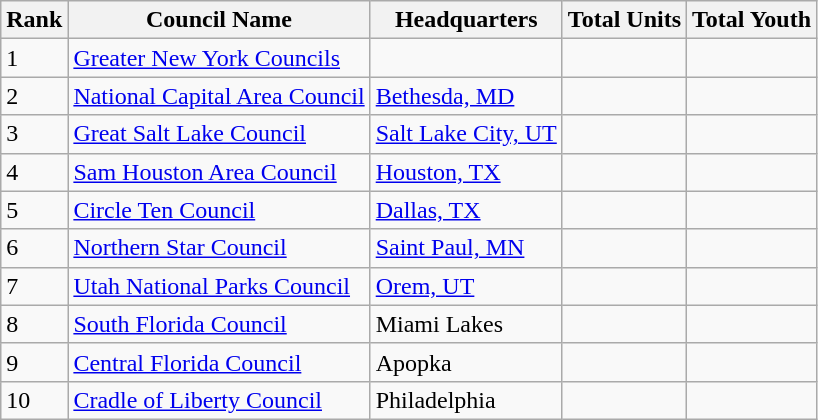<table class="wikitable sortable">
<tr>
<th>Rank</th>
<th>Council Name</th>
<th>Headquarters</th>
<th>Total Units</th>
<th>Total Youth</th>
</tr>
<tr>
<td>1</td>
<td><a href='#'>Greater New York Councils</a></td>
<td></td>
<td></td>
<td></td>
</tr>
<tr>
<td>2</td>
<td><a href='#'>National Capital Area Council</a></td>
<td><a href='#'>Bethesda, MD</a></td>
<td></td>
<td></td>
</tr>
<tr>
<td>3</td>
<td><a href='#'>Great Salt Lake Council</a></td>
<td><a href='#'>Salt Lake City, UT</a></td>
<td></td>
<td></td>
</tr>
<tr>
<td>4</td>
<td><a href='#'>Sam Houston Area Council</a></td>
<td><a href='#'>Houston, TX</a></td>
<td></td>
<td></td>
</tr>
<tr>
<td>5</td>
<td><a href='#'>Circle Ten Council</a></td>
<td><a href='#'>Dallas, TX</a></td>
<td></td>
<td></td>
</tr>
<tr>
<td>6</td>
<td><a href='#'>Northern Star Council</a></td>
<td><a href='#'>Saint Paul, MN</a></td>
<td></td>
<td></td>
</tr>
<tr>
<td>7</td>
<td><a href='#'>Utah National Parks Council</a></td>
<td><a href='#'>Orem, UT</a></td>
<td></td>
<td></td>
</tr>
<tr>
<td>8</td>
<td><a href='#'>South Florida Council</a></td>
<td>Miami Lakes</td>
<td></td>
<td></td>
</tr>
<tr>
<td>9</td>
<td><a href='#'>Central Florida Council</a></td>
<td>Apopka</td>
<td></td>
<td></td>
</tr>
<tr>
<td>10</td>
<td><a href='#'>Cradle of Liberty Council</a></td>
<td>Philadelphia</td>
<td></td>
<td></td>
</tr>
</table>
